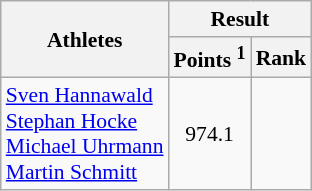<table class="wikitable" border="1" style="font-size:90%">
<tr>
<th rowspan=2>Athletes</th>
<th colspan=2>Result</th>
</tr>
<tr>
<th>Points <sup>1</sup></th>
<th>Rank</th>
</tr>
<tr>
<td><a href='#'>Sven Hannawald</a><br><a href='#'>Stephan Hocke</a><br><a href='#'>Michael Uhrmann</a><br><a href='#'>Martin Schmitt</a></td>
<td align=center>974.1</td>
<td align=center></td>
</tr>
</table>
